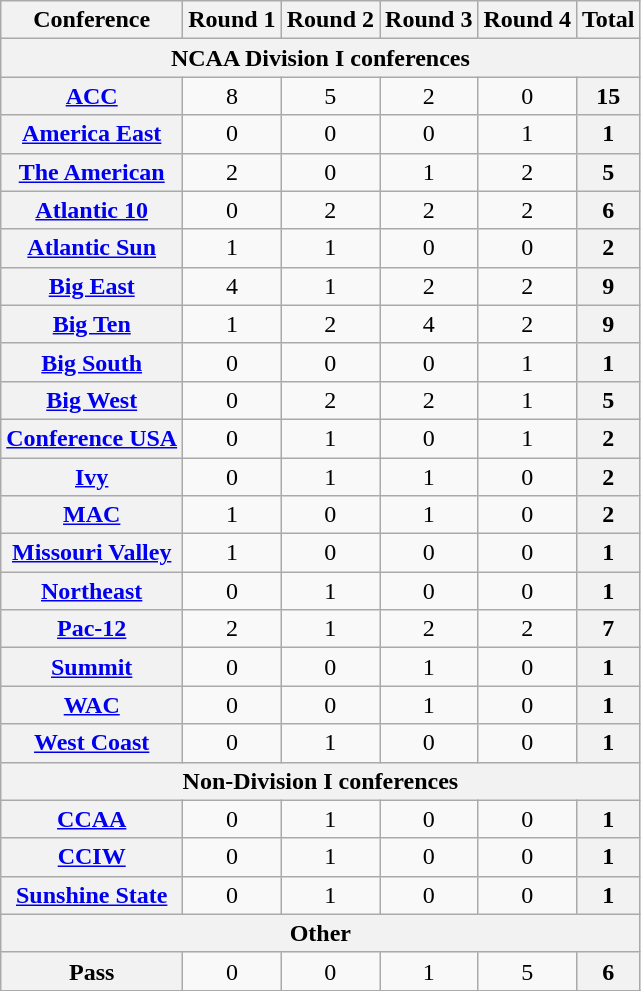<table class="wikitable sortable" style="text-align:center">
<tr>
<th>Conference</th>
<th>Round 1</th>
<th>Round 2</th>
<th>Round 3</th>
<th>Round 4</th>
<th>Total</th>
</tr>
<tr>
<th colspan=6>NCAA Division I conferences</th>
</tr>
<tr>
<th><a href='#'>ACC</a></th>
<td>8</td>
<td>5</td>
<td>2</td>
<td>0</td>
<th>15</th>
</tr>
<tr>
<th><a href='#'>America East</a></th>
<td>0</td>
<td>0</td>
<td>0</td>
<td>1</td>
<th>1</th>
</tr>
<tr>
<th><a href='#'>The American</a></th>
<td>2</td>
<td>0</td>
<td>1</td>
<td>2</td>
<th>5</th>
</tr>
<tr>
<th><a href='#'>Atlantic 10</a></th>
<td>0</td>
<td>2</td>
<td>2</td>
<td>2</td>
<th>6</th>
</tr>
<tr>
<th><a href='#'>Atlantic Sun</a></th>
<td>1</td>
<td>1</td>
<td>0</td>
<td>0</td>
<th>2</th>
</tr>
<tr>
<th><a href='#'>Big East</a></th>
<td>4</td>
<td>1</td>
<td>2</td>
<td>2</td>
<th>9</th>
</tr>
<tr>
<th><a href='#'>Big Ten</a></th>
<td>1</td>
<td>2</td>
<td>4</td>
<td>2</td>
<th>9</th>
</tr>
<tr>
<th><a href='#'>Big South</a></th>
<td>0</td>
<td>0</td>
<td>0</td>
<td>1</td>
<th>1</th>
</tr>
<tr>
<th><a href='#'>Big West</a></th>
<td>0</td>
<td>2</td>
<td>2</td>
<td>1</td>
<th>5</th>
</tr>
<tr>
<th><a href='#'>Conference USA</a></th>
<td>0</td>
<td>1</td>
<td>0</td>
<td>1</td>
<th>2</th>
</tr>
<tr>
<th><a href='#'>Ivy</a></th>
<td>0</td>
<td>1</td>
<td>1</td>
<td>0</td>
<th>2</th>
</tr>
<tr>
<th><a href='#'>MAC</a></th>
<td>1</td>
<td>0</td>
<td>1</td>
<td>0</td>
<th>2</th>
</tr>
<tr>
<th><a href='#'>Missouri Valley</a></th>
<td>1</td>
<td>0</td>
<td>0</td>
<td>0</td>
<th>1</th>
</tr>
<tr>
<th><a href='#'>Northeast</a></th>
<td>0</td>
<td>1</td>
<td>0</td>
<td>0</td>
<th>1</th>
</tr>
<tr>
<th><a href='#'>Pac-12</a></th>
<td>2</td>
<td>1</td>
<td>2</td>
<td>2</td>
<th>7</th>
</tr>
<tr>
<th><a href='#'>Summit</a></th>
<td>0</td>
<td>0</td>
<td>1</td>
<td>0</td>
<th>1</th>
</tr>
<tr>
<th><a href='#'>WAC</a></th>
<td>0</td>
<td>0</td>
<td>1</td>
<td>0</td>
<th>1</th>
</tr>
<tr>
<th><a href='#'>West Coast</a></th>
<td>0</td>
<td>1</td>
<td>0</td>
<td>0</td>
<th>1</th>
</tr>
<tr>
<th colspan=6>Non-Division I conferences</th>
</tr>
<tr>
<th><a href='#'>CCAA</a></th>
<td>0</td>
<td>1</td>
<td>0</td>
<td>0</td>
<th>1</th>
</tr>
<tr>
<th><a href='#'>CCIW</a></th>
<td>0</td>
<td>1</td>
<td>0</td>
<td>0</td>
<th>1</th>
</tr>
<tr>
<th><a href='#'>Sunshine State</a></th>
<td>0</td>
<td>1</td>
<td>0</td>
<td>0</td>
<th>1</th>
</tr>
<tr>
<th colspan=6>Other</th>
</tr>
<tr>
<th>Pass</th>
<td>0</td>
<td>0</td>
<td>1</td>
<td>5</td>
<th>6</th>
</tr>
<tr>
</tr>
</table>
